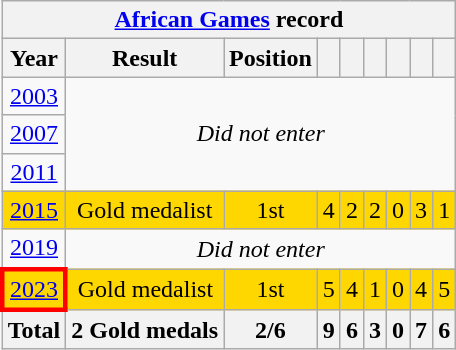<table class="wikitable" style="text-align: center;">
<tr>
<th colspan=9><a href='#'>African Games</a> record</th>
</tr>
<tr>
<th>Year</th>
<th>Result</th>
<th>Position</th>
<th></th>
<th></th>
<th></th>
<th></th>
<th></th>
<th></th>
</tr>
<tr>
<td> <a href='#'>2003</a></td>
<td colspan=9 rowspan=3><em>Did not enter</em></td>
</tr>
<tr>
<td> <a href='#'>2007</a></td>
</tr>
<tr>
<td> <a href='#'>2011</a></td>
</tr>
<tr bgcolor=gold>
<td> <a href='#'>2015</a></td>
<td>Gold medalist</td>
<td>1st</td>
<td>4</td>
<td>2</td>
<td>2</td>
<td>0</td>
<td>3</td>
<td>1</td>
</tr>
<tr>
<td> <a href='#'>2019</a></td>
<td colspan=9><em>Did not enter</em></td>
</tr>
<tr bgcolor=gold>
<td style="border: 3px solid red"> <a href='#'>2023</a></td>
<td>Gold medalist</td>
<td>1st</td>
<td>5</td>
<td>4</td>
<td>1</td>
<td>0</td>
<td>4</td>
<td>5</td>
</tr>
<tr>
<th>Total</th>
<th>2 Gold medals</th>
<th>2/6</th>
<th>9</th>
<th>6</th>
<th>3</th>
<th>0</th>
<th>7</th>
<th>6</th>
</tr>
</table>
